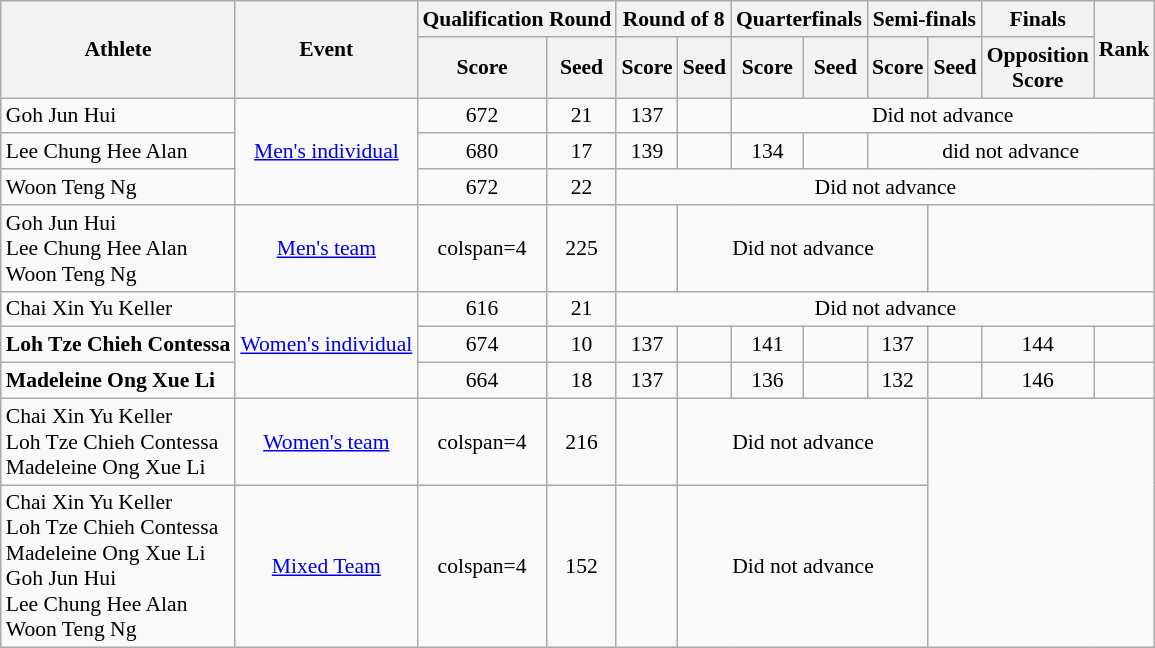<table class="wikitable" style="text-align:center; font-size:90%">
<tr>
<th rowspan="2">Athlete</th>
<th rowspan="2">Event</th>
<th colspan="2">Qualification Round</th>
<th colspan="2">Round of 8</th>
<th colspan="2">Quarterfinals</th>
<th colspan="2">Semi-finals</th>
<th>Finals</th>
<th rowspan="2">Rank</th>
</tr>
<tr style="font size:95%">
<th>Score</th>
<th>Seed</th>
<th>Score</th>
<th>Seed</th>
<th>Score</th>
<th>Seed</th>
<th>Score</th>
<th>Seed</th>
<th>Opposition<br>Score</th>
</tr>
<tr align="center">
<td align="left">Goh Jun Hui</td>
<td rowspan="3"><a href='#'>Men's individual</a></td>
<td>672</td>
<td>21</td>
<td>137</td>
<td></td>
<td colspan="6">Did not advance</td>
</tr>
<tr align="center">
<td align="left">Lee Chung Hee Alan</td>
<td>680</td>
<td>17</td>
<td>139</td>
<td></td>
<td>134</td>
<td></td>
<td colspan="4">did not advance</td>
</tr>
<tr align="center">
<td align="left">Woon Teng Ng</td>
<td>672</td>
<td>22</td>
<td colspan="8">Did not advance</td>
</tr>
<tr>
<td align="left">Goh Jun Hui<br>Lee Chung Hee Alan<br>Woon Teng Ng</td>
<td><a href='#'>Men's team</a></td>
<td>colspan=4 </td>
<td>225</td>
<td></td>
<td colspan="4">Did not advance</td>
</tr>
<tr align="center">
<td align="left">Chai Xin Yu Keller</td>
<td rowspan="3"><a href='#'>Women's individual</a></td>
<td>616</td>
<td>21</td>
<td colspan="8">Did not advance</td>
</tr>
<tr align="center">
<td align="left"><strong>Loh Tze Chieh Contessa</strong></td>
<td>674</td>
<td>10</td>
<td>137</td>
<td></td>
<td>141</td>
<td></td>
<td>137</td>
<td></td>
<td>144</td>
<td></td>
</tr>
<tr align="center">
<td align="left"><strong>Madeleine Ong Xue Li</strong></td>
<td>664</td>
<td>18</td>
<td>137</td>
<td></td>
<td>136</td>
<td></td>
<td>132</td>
<td></td>
<td>146</td>
<td></td>
</tr>
<tr align="center">
<td align="left">Chai Xin Yu Keller<br>Loh Tze Chieh Contessa<br>Madeleine Ong Xue Li</td>
<td><a href='#'>Women's team</a></td>
<td>colspan=4 </td>
<td>216</td>
<td></td>
<td colspan="4">Did not advance</td>
</tr>
<tr align="center">
<td align="left">Chai Xin Yu Keller<br>Loh Tze Chieh Contessa<br>Madeleine Ong Xue Li<br>Goh Jun Hui<br>Lee Chung Hee Alan<br>Woon Teng Ng</td>
<td><a href='#'>Mixed Team</a></td>
<td>colspan=4 </td>
<td>152</td>
<td></td>
<td colspan="4">Did not advance</td>
</tr>
</table>
